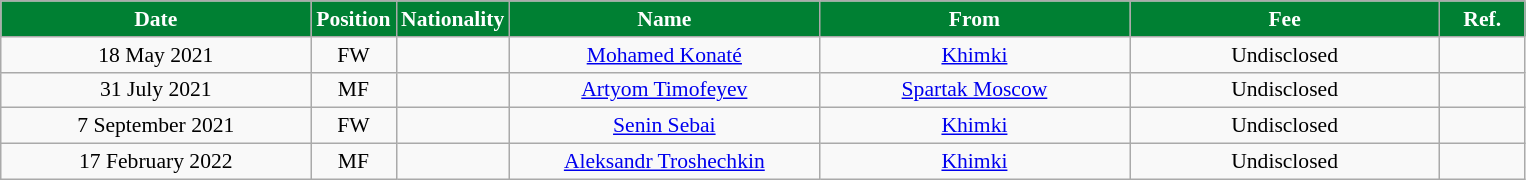<table class="wikitable"  style="text-align:center; font-size:90%; ">
<tr>
<th style="background:#008033; color:white; width:200px;">Date</th>
<th style="background:#008033; color:white; width:50px;">Position</th>
<th style="background:#008033; color:white; width:50px;">Nationality</th>
<th style="background:#008033; color:white; width:200px;">Name</th>
<th style="background:#008033; color:white; width:200px;">From</th>
<th style="background:#008033; color:white; width:200px;">Fee</th>
<th style="background:#008033; color:white; width:50px;">Ref.</th>
</tr>
<tr>
<td>18 May 2021</td>
<td>FW</td>
<td></td>
<td><a href='#'>Mohamed Konaté</a></td>
<td><a href='#'>Khimki</a></td>
<td>Undisclosed</td>
<td></td>
</tr>
<tr>
<td>31 July 2021</td>
<td>MF</td>
<td></td>
<td><a href='#'>Artyom Timofeyev</a></td>
<td><a href='#'>Spartak Moscow</a></td>
<td>Undisclosed</td>
<td></td>
</tr>
<tr>
<td>7 September 2021</td>
<td>FW</td>
<td></td>
<td><a href='#'>Senin Sebai</a></td>
<td><a href='#'>Khimki</a></td>
<td>Undisclosed</td>
<td></td>
</tr>
<tr>
<td>17 February 2022</td>
<td>MF</td>
<td></td>
<td><a href='#'>Aleksandr Troshechkin</a></td>
<td><a href='#'>Khimki</a></td>
<td>Undisclosed</td>
<td></td>
</tr>
</table>
